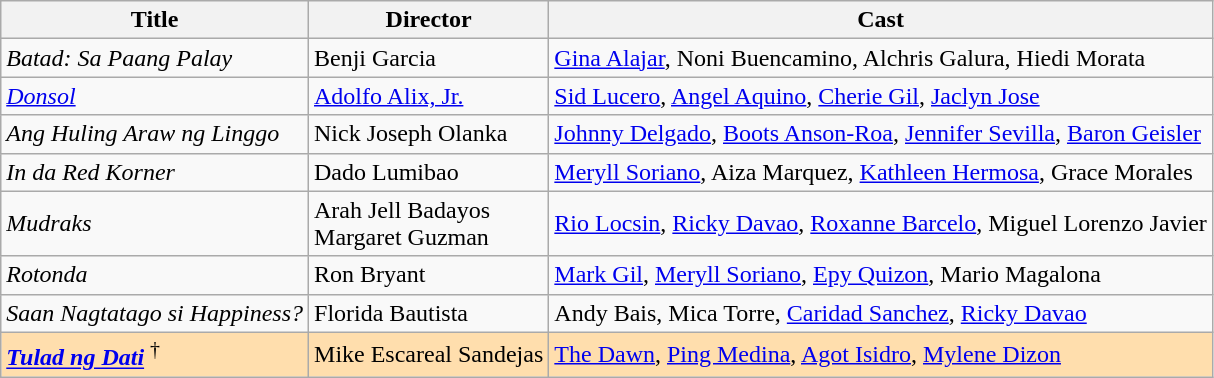<table class="wikitable">
<tr>
<th>Title</th>
<th>Director</th>
<th>Cast</th>
</tr>
<tr>
<td><em>Batad: Sa Paang Palay</em></td>
<td>Benji Garcia</td>
<td><a href='#'>Gina Alajar</a>, Noni Buencamino, Alchris Galura, Hiedi Morata</td>
</tr>
<tr>
<td><em><a href='#'>Donsol</a></em></td>
<td><a href='#'>Adolfo Alix, Jr.</a></td>
<td><a href='#'>Sid Lucero</a>, <a href='#'>Angel Aquino</a>, <a href='#'>Cherie Gil</a>, <a href='#'>Jaclyn Jose</a></td>
</tr>
<tr>
<td><em>Ang Huling Araw ng Linggo</em></td>
<td>Nick Joseph Olanka</td>
<td><a href='#'>Johnny Delgado</a>, <a href='#'>Boots Anson-Roa</a>, <a href='#'>Jennifer Sevilla</a>, <a href='#'>Baron Geisler</a></td>
</tr>
<tr>
<td><em>In da Red Korner</em></td>
<td>Dado Lumibao</td>
<td><a href='#'>Meryll Soriano</a>, Aiza Marquez, <a href='#'>Kathleen Hermosa</a>, Grace Morales</td>
</tr>
<tr>
<td><em>Mudraks</em></td>
<td>Arah Jell Badayos<br>Margaret Guzman</td>
<td><a href='#'>Rio Locsin</a>, <a href='#'>Ricky Davao</a>, <a href='#'>Roxanne Barcelo</a>, Miguel Lorenzo Javier</td>
</tr>
<tr>
<td><em>Rotonda</em></td>
<td>Ron Bryant</td>
<td><a href='#'>Mark Gil</a>, <a href='#'>Meryll Soriano</a>, <a href='#'>Epy Quizon</a>, Mario Magalona</td>
</tr>
<tr>
<td><em>Saan Nagtatago si Happiness?</em></td>
<td>Florida Bautista</td>
<td>Andy Bais, Mica Torre, <a href='#'>Caridad Sanchez</a>, <a href='#'>Ricky Davao</a></td>
</tr>
<tr style="background:#FFDEAD;">
<td><strong><em><a href='#'>Tulad ng Dati</a></em></strong> <sup>†</sup></td>
<td>Mike Escareal Sandejas</td>
<td><a href='#'>The Dawn</a>, <a href='#'>Ping Medina</a>, <a href='#'>Agot Isidro</a>, <a href='#'>Mylene Dizon</a></td>
</tr>
</table>
